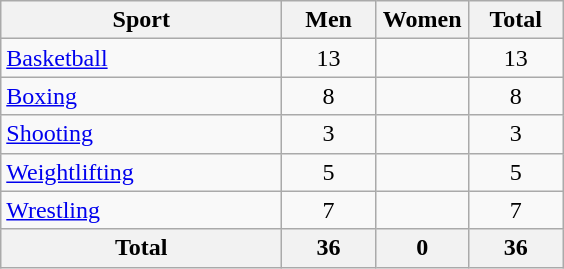<table class="wikitable sortable" style="text-align:center;">
<tr>
<th width=180>Sport</th>
<th width=55>Men</th>
<th width=55>Women</th>
<th width=55>Total</th>
</tr>
<tr>
<td align=left><a href='#'>Basketball</a></td>
<td>13</td>
<td></td>
<td>13</td>
</tr>
<tr>
<td align=left><a href='#'>Boxing</a></td>
<td>8</td>
<td></td>
<td>8</td>
</tr>
<tr>
<td align=left><a href='#'>Shooting</a></td>
<td>3</td>
<td></td>
<td>3</td>
</tr>
<tr>
<td align=left><a href='#'>Weightlifting</a></td>
<td>5</td>
<td></td>
<td>5</td>
</tr>
<tr>
<td align=left><a href='#'>Wrestling</a></td>
<td>7</td>
<td></td>
<td>7</td>
</tr>
<tr class="sortbottom">
<th>Total</th>
<th>36</th>
<th>0</th>
<th>36</th>
</tr>
</table>
